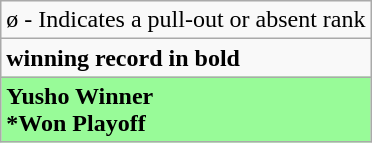<table class="wikitable">
<tr>
<td>ø - Indicates a pull-out or absent rank</td>
</tr>
<tr>
<td><strong>winning record in bold</strong></td>
</tr>
<tr>
<td style="background: PaleGreen;"><strong>Yusho Winner <br> *Won Playoff</strong></td>
</tr>
</table>
